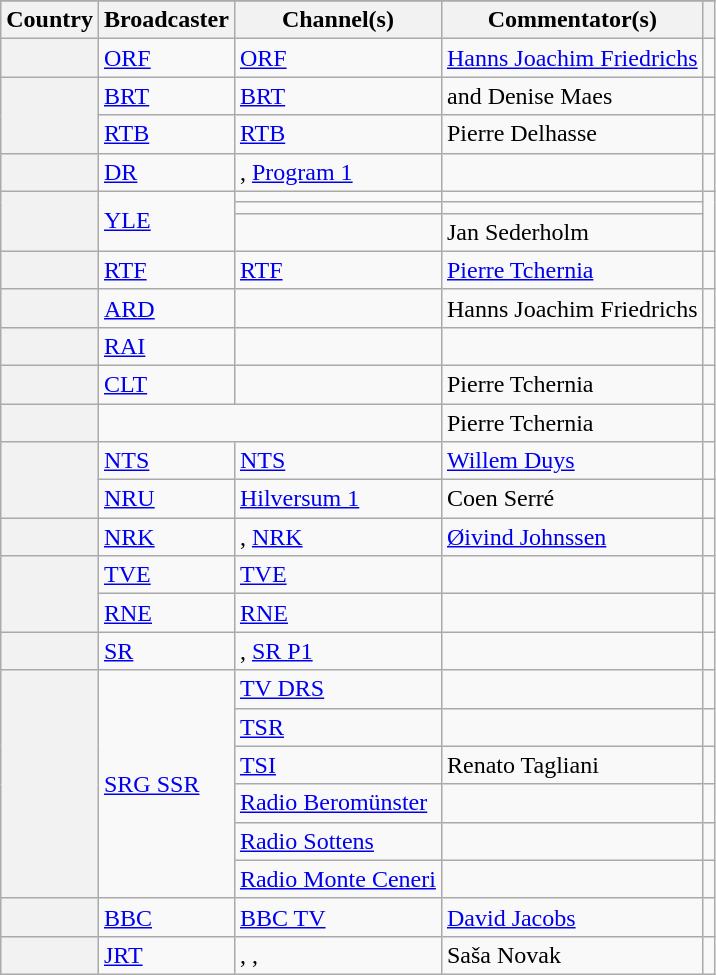<table class="wikitable plainrowheaders">
<tr>
</tr>
<tr>
<th scope="col">Country</th>
<th scope="col">Broadcaster</th>
<th scope="col">Channel(s)</th>
<th scope="col">Commentator(s)</th>
<th scope="col"></th>
</tr>
<tr>
<th scope="row"></th>
<td><a href='#'>ORF</a></td>
<td><a href='#'>ORF</a></td>
<td><a href='#'>Hanns Joachim Friedrichs</a></td>
<td style="text-align:center"></td>
</tr>
<tr>
<th scope="rowgroup" rowspan=2></th>
<td><a href='#'>BRT</a></td>
<td><a href='#'>BRT</a></td>
<td> and Denise Maes</td>
<td style="text-align:center"></td>
</tr>
<tr>
<td><a href='#'>RTB</a></td>
<td><a href='#'>RTB</a></td>
<td>Pierre Delhasse</td>
<td style="text-align:center"></td>
</tr>
<tr>
<th scope="row"></th>
<td><a href='#'>DR</a></td>
<td>, <a href='#'>Program 1</a></td>
<td></td>
<td style="text-align:center"></td>
</tr>
<tr>
<th scope="rowgroup" rowspan="3"></th>
<td rowspan="3"><a href='#'>YLE</a></td>
<td></td>
<td></td>
<td style="text-align:center" rowspan="3"></td>
</tr>
<tr>
<td></td>
<td></td>
</tr>
<tr>
<td></td>
<td>Jan Sederholm</td>
</tr>
<tr>
<th scope="row"></th>
<td><a href='#'>RTF</a></td>
<td><a href='#'>RTF</a></td>
<td><a href='#'>Pierre Tchernia</a></td>
<td style="text-align:center"></td>
</tr>
<tr>
<th scope="row"></th>
<td><a href='#'>ARD</a></td>
<td></td>
<td>Hanns Joachim Friedrichs</td>
<td style="text-align:center"></td>
</tr>
<tr>
<th scope="row"></th>
<td><a href='#'>RAI</a></td>
<td></td>
<td></td>
<td style="text-align:center"></td>
</tr>
<tr>
<th scope="row"></th>
<td><a href='#'>CLT</a></td>
<td></td>
<td>Pierre Tchernia</td>
<td style="text-align:center"></td>
</tr>
<tr>
<th scope="row"></th>
<td colspan="2"></td>
<td>Pierre Tchernia</td>
<td style="text-align:center"></td>
</tr>
<tr>
<th scope="rowgroup" rowspan="2"></th>
<td><a href='#'>NTS</a></td>
<td><a href='#'>NTS</a></td>
<td><a href='#'>Willem Duys</a></td>
<td style="text-align:center"></td>
</tr>
<tr>
<td><a href='#'>NRU</a></td>
<td><a href='#'>Hilversum 1</a></td>
<td>Coen Serré</td>
<td style="text-align:center"></td>
</tr>
<tr>
<th scope="row"></th>
<td><a href='#'>NRK</a></td>
<td>, <a href='#'>NRK</a></td>
<td><a href='#'>Øivind Johnssen</a></td>
<td style="text-align:center"></td>
</tr>
<tr>
<th scope="rowgroup" rowspan="2"></th>
<td><a href='#'>TVE</a></td>
<td><a href='#'>TVE</a></td>
<td></td>
<td style="text-align:center"></td>
</tr>
<tr>
<td><a href='#'>RNE</a></td>
<td><a href='#'>RNE</a></td>
<td></td>
<td style="text-align:center"></td>
</tr>
<tr>
<th scope="row"></th>
<td><a href='#'>SR</a></td>
<td>, <a href='#'>SR P1</a></td>
<td></td>
<td style="text-align:center"></td>
</tr>
<tr>
<th scope="rowgroup" rowspan="6"></th>
<td rowspan="6"><a href='#'>SRG SSR</a></td>
<td><a href='#'>TV DRS</a></td>
<td></td>
<td style="text-align:center"></td>
</tr>
<tr>
<td><a href='#'>TSR</a></td>
<td></td>
<td style="text-align:center"></td>
</tr>
<tr>
<td><a href='#'>TSI</a></td>
<td>Renato Tagliani</td>
<td style="text-align:center"></td>
</tr>
<tr>
<td><a href='#'>Radio Beromünster</a></td>
<td></td>
<td style="text-align:center"></td>
</tr>
<tr>
<td><a href='#'>Radio Sottens</a></td>
<td></td>
<td style="text-align:center"></td>
</tr>
<tr>
<td><a href='#'>Radio Monte Ceneri</a></td>
<td></td>
<td style="text-align:center"></td>
</tr>
<tr>
<th scope="row"></th>
<td><a href='#'>BBC</a></td>
<td><a href='#'>BBC TV</a></td>
<td><a href='#'>David Jacobs</a></td>
<td style="text-align:center"></td>
</tr>
<tr>
<th scope="rowgroup" rowspan="3"></th>
<td rowspan="3"><a href='#'>JRT</a></td>
<td>, , </td>
<td>Saša Novak</td>
<td style="text-align:center"></td>
</tr>
</table>
